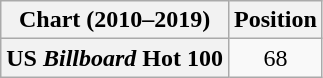<table class="wikitable plainrowheaders" style="text-align:center">
<tr>
<th scope="col">Chart (2010–2019)</th>
<th scope="col">Position</th>
</tr>
<tr>
<th scope="row">US <em>Billboard</em> Hot 100</th>
<td>68</td>
</tr>
</table>
